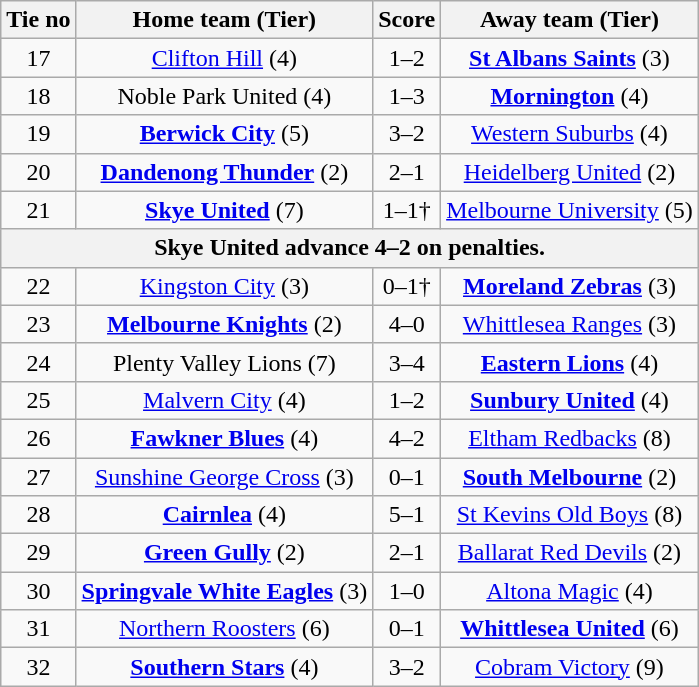<table class="wikitable" style="text-align:center">
<tr>
<th>Tie no</th>
<th>Home team (Tier)</th>
<th>Score</th>
<th>Away team (Tier)</th>
</tr>
<tr>
<td>17</td>
<td><a href='#'>Clifton Hill</a> (4)</td>
<td>1–2</td>
<td><strong><a href='#'>St Albans Saints</a></strong> (3)</td>
</tr>
<tr>
<td>18</td>
<td>Noble Park United (4)</td>
<td>1–3</td>
<td><strong><a href='#'>Mornington</a></strong> (4)</td>
</tr>
<tr>
<td>19</td>
<td><strong><a href='#'>Berwick City</a></strong> (5)</td>
<td>3–2</td>
<td><a href='#'>Western Suburbs</a> (4)</td>
</tr>
<tr>
<td>20</td>
<td><strong><a href='#'>Dandenong Thunder</a></strong> (2)</td>
<td>2–1</td>
<td><a href='#'>Heidelberg United</a> (2)</td>
</tr>
<tr>
<td>21</td>
<td><strong><a href='#'>Skye United</a></strong> (7)</td>
<td>1–1†</td>
<td><a href='#'>Melbourne University</a> (5)</td>
</tr>
<tr>
<th colspan=4>Skye United advance 4–2 on penalties.</th>
</tr>
<tr>
<td>22</td>
<td><a href='#'>Kingston City</a> (3)</td>
<td>0–1†</td>
<td><strong><a href='#'>Moreland Zebras</a></strong> (3)</td>
</tr>
<tr>
<td>23</td>
<td><strong><a href='#'>Melbourne Knights</a></strong> (2)</td>
<td>4–0</td>
<td><a href='#'>Whittlesea Ranges</a> (3)</td>
</tr>
<tr>
<td>24</td>
<td>Plenty Valley Lions (7)</td>
<td>3–4</td>
<td><strong><a href='#'>Eastern Lions</a></strong> (4)</td>
</tr>
<tr>
<td>25</td>
<td><a href='#'>Malvern City</a> (4)</td>
<td>1–2</td>
<td><strong><a href='#'>Sunbury United</a></strong> (4)</td>
</tr>
<tr>
<td>26</td>
<td><strong><a href='#'>Fawkner Blues</a></strong> (4)</td>
<td>4–2</td>
<td><a href='#'>Eltham Redbacks</a> (8)</td>
</tr>
<tr>
<td>27</td>
<td><a href='#'>Sunshine George Cross</a> (3)</td>
<td>0–1</td>
<td><strong><a href='#'>South Melbourne</a></strong> (2)</td>
</tr>
<tr>
<td>28</td>
<td><strong><a href='#'>Cairnlea</a></strong> (4)</td>
<td>5–1</td>
<td><a href='#'>St Kevins Old Boys</a> (8)</td>
</tr>
<tr>
<td>29</td>
<td><strong><a href='#'>Green Gully</a></strong> (2)</td>
<td>2–1</td>
<td><a href='#'>Ballarat Red Devils</a> (2)</td>
</tr>
<tr>
<td>30</td>
<td><strong><a href='#'>Springvale White Eagles</a></strong> (3)</td>
<td>1–0</td>
<td><a href='#'>Altona Magic</a> (4)</td>
</tr>
<tr>
<td>31</td>
<td><a href='#'>Northern Roosters</a> (6)</td>
<td>0–1</td>
<td><strong><a href='#'>Whittlesea United</a></strong> (6)</td>
</tr>
<tr>
<td>32</td>
<td><strong><a href='#'>Southern Stars</a></strong> (4)</td>
<td>3–2</td>
<td><a href='#'>Cobram Victory</a> (9)</td>
</tr>
</table>
